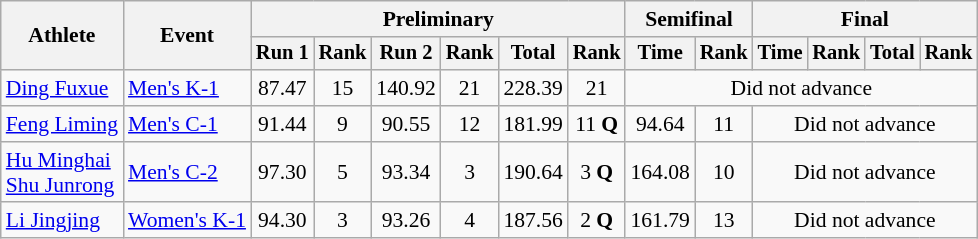<table class=wikitable style="font-size:90%">
<tr>
<th rowspan="2">Athlete</th>
<th rowspan="2">Event</th>
<th colspan="6">Preliminary</th>
<th colspan="2">Semifinal</th>
<th colspan="4">Final</th>
</tr>
<tr style="font-size:95%">
<th>Run 1</th>
<th>Rank</th>
<th>Run 2</th>
<th>Rank</th>
<th>Total</th>
<th>Rank</th>
<th>Time</th>
<th>Rank</th>
<th>Time</th>
<th>Rank</th>
<th>Total</th>
<th>Rank</th>
</tr>
<tr align=center>
<td align=left><a href='#'>Ding Fuxue</a></td>
<td align=left><a href='#'>Men's K-1</a></td>
<td>87.47</td>
<td>15</td>
<td>140.92</td>
<td>21</td>
<td>228.39</td>
<td>21</td>
<td colspan=6>Did not advance</td>
</tr>
<tr align=center>
<td align=left><a href='#'>Feng Liming</a></td>
<td align=left><a href='#'>Men's C-1</a></td>
<td>91.44</td>
<td>9</td>
<td>90.55</td>
<td>12</td>
<td>181.99</td>
<td>11 <strong>Q</strong></td>
<td>94.64</td>
<td>11</td>
<td colspan=4>Did not advance</td>
</tr>
<tr align=center>
<td align=left><a href='#'>Hu Minghai</a><br><a href='#'>Shu Junrong</a></td>
<td align=left><a href='#'>Men's C-2</a></td>
<td>97.30</td>
<td>5</td>
<td>93.34</td>
<td>3</td>
<td>190.64</td>
<td>3 <strong>Q</strong></td>
<td>164.08</td>
<td>10</td>
<td colspan=4>Did not advance</td>
</tr>
<tr align=center>
<td align=left><a href='#'>Li Jingjing</a></td>
<td align=left><a href='#'>Women's K-1</a></td>
<td>94.30</td>
<td>3</td>
<td>93.26</td>
<td>4</td>
<td>187.56</td>
<td>2 <strong>Q</strong></td>
<td>161.79</td>
<td>13</td>
<td colspan=4>Did not advance</td>
</tr>
</table>
